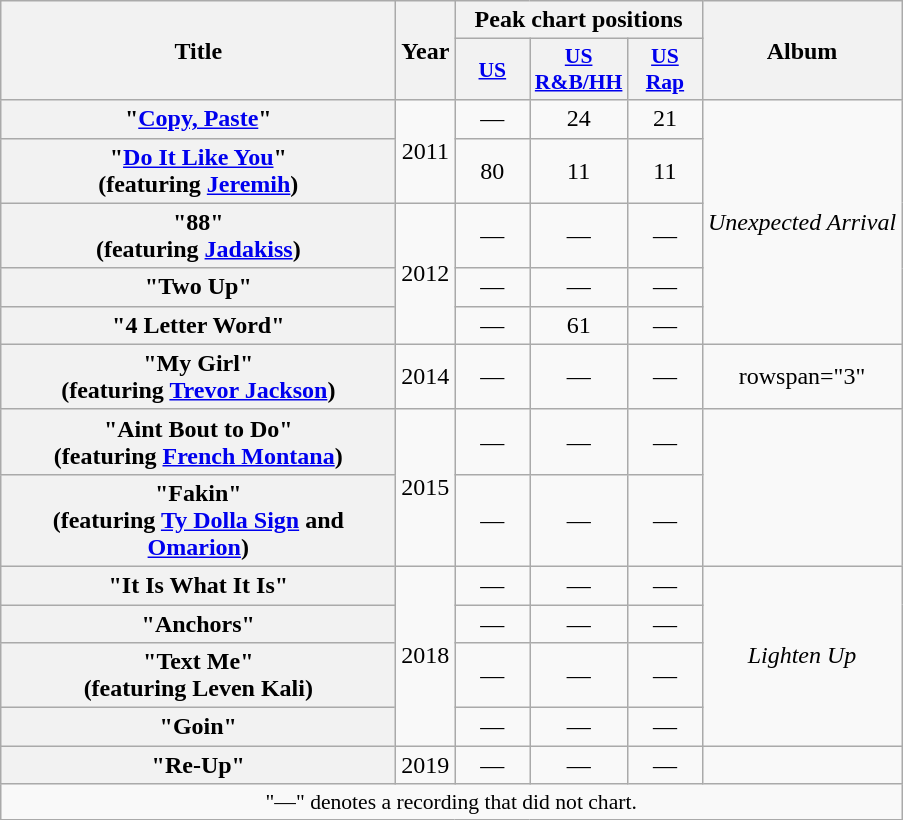<table class="wikitable plainrowheaders" style="text-align:center;">
<tr>
<th scope="col" rowspan="2" style="width:16em;">Title</th>
<th scope="col" rowspan="2">Year</th>
<th scope="col" colspan="3">Peak chart positions</th>
<th scope="col" rowspan="2">Album</th>
</tr>
<tr>
<th scope="col" style="width:3em;font-size:90%;"><a href='#'>US</a></th>
<th scope="col" style="width:3em;font-size:90%;"><a href='#'>US<br>R&B/HH</a></th>
<th scope="col" style="width:3em;font-size:90%;"><a href='#'>US Rap</a></th>
</tr>
<tr>
<th scope="row">"<a href='#'>Copy, Paste</a>"</th>
<td rowspan="2">2011</td>
<td>—</td>
<td>24</td>
<td>21</td>
<td rowspan="5"><em>Unexpected Arrival</em></td>
</tr>
<tr>
<th scope="row">"<a href='#'>Do It Like You</a>" <br><span>(featuring <a href='#'>Jeremih</a>)</span></th>
<td>80</td>
<td>11</td>
<td>11</td>
</tr>
<tr>
<th scope="row">"88" <br><span>(featuring <a href='#'>Jadakiss</a>)</span></th>
<td rowspan="3">2012</td>
<td>—</td>
<td>—</td>
<td>—</td>
</tr>
<tr>
<th scope="row">"Two Up"</th>
<td>—</td>
<td>—</td>
<td>—</td>
</tr>
<tr>
<th scope="row">"4 Letter Word"</th>
<td>—</td>
<td>61</td>
<td>—</td>
</tr>
<tr>
<th scope="row">"My Girl" <br><span>(featuring <a href='#'>Trevor Jackson</a>)</span></th>
<td>2014</td>
<td>—</td>
<td>—</td>
<td>—</td>
<td>rowspan="3" </td>
</tr>
<tr>
<th scope="row">"Aint Bout to Do" <br><span>(featuring <a href='#'>French Montana</a>)</span></th>
<td rowspan="2">2015</td>
<td>—</td>
<td>—</td>
<td>—</td>
</tr>
<tr>
<th scope="row">"Fakin" <br><span>(featuring <a href='#'>Ty Dolla Sign</a> and <a href='#'>Omarion</a>)</span></th>
<td>—</td>
<td>—</td>
<td>—</td>
</tr>
<tr>
<th scope="row">"It Is What It Is"</th>
<td rowspan="4">2018</td>
<td>—</td>
<td>—</td>
<td>—</td>
<td rowspan="4"><em>Lighten Up</em></td>
</tr>
<tr>
<th scope="row">"Anchors"</th>
<td>—</td>
<td>—</td>
<td>—</td>
</tr>
<tr>
<th scope="row">"Text Me" <br><span>(featuring Leven Kali)</span></th>
<td>—</td>
<td>—</td>
<td>—</td>
</tr>
<tr>
<th scope="row">"Goin"</th>
<td>—</td>
<td>—</td>
<td>—</td>
</tr>
<tr>
<th scope="row">"Re-Up"</th>
<td>2019</td>
<td>—</td>
<td>—</td>
<td>—</td>
<td></td>
</tr>
<tr>
<td colspan="6" style="font-size:90%">"—" denotes a recording that did not chart.</td>
</tr>
</table>
